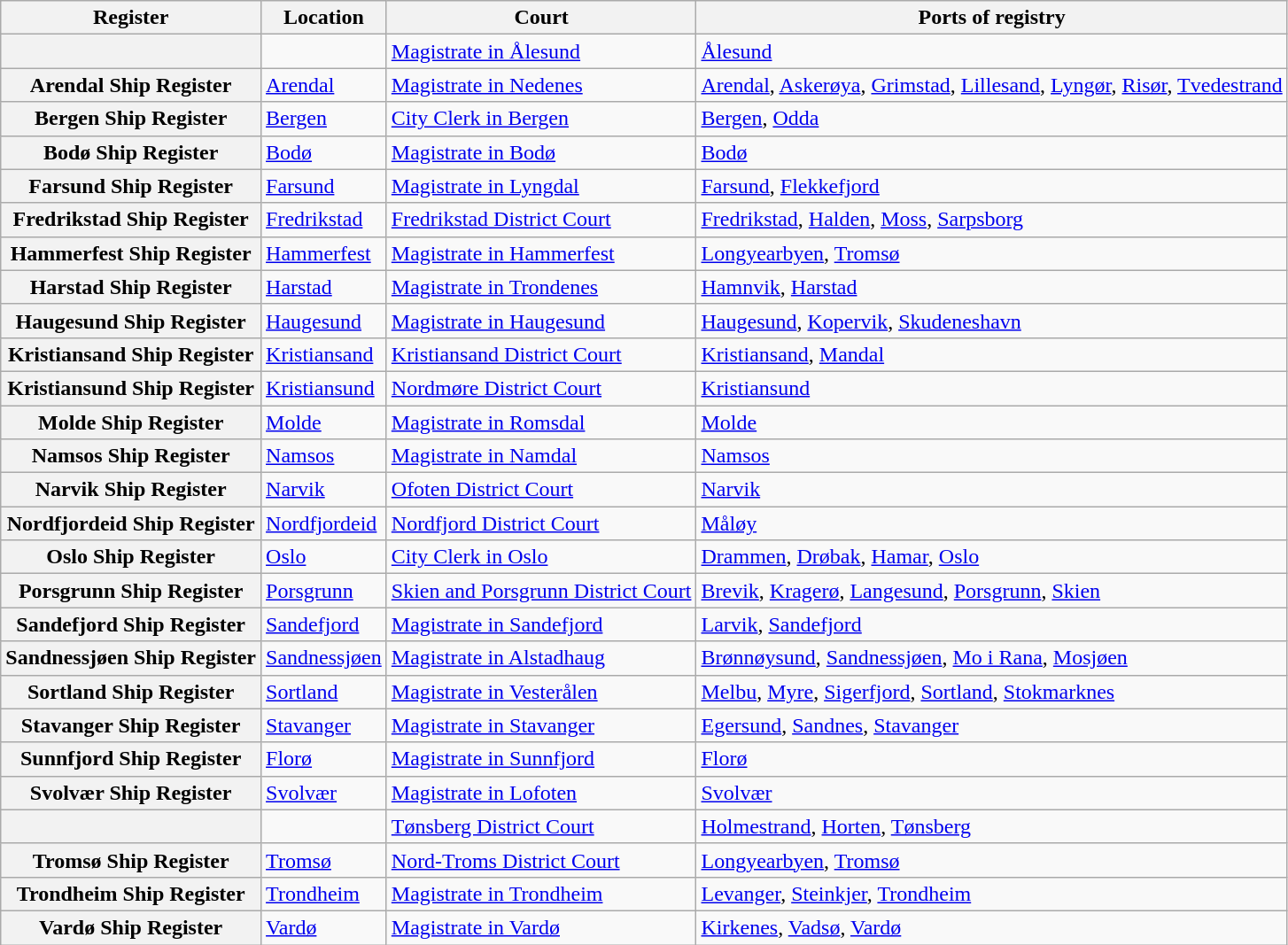<table class="wikitable plainrowheaders sortable">
<tr>
<th scope=col>Register</th>
<th scope=col>Location</th>
<th scope=col>Court</th>
<th scope=col>Ports of registry</th>
</tr>
<tr>
<th scope=row></th>
<td></td>
<td><a href='#'>Magistrate in Ålesund</a></td>
<td><a href='#'>Ålesund</a></td>
</tr>
<tr>
<th scope=row>Arendal Ship Register</th>
<td><a href='#'>Arendal</a></td>
<td><a href='#'>Magistrate in Nedenes</a></td>
<td><a href='#'>Arendal</a>, <a href='#'>Askerøya</a>, <a href='#'>Grimstad</a>, <a href='#'>Lillesand</a>, <a href='#'>Lyngør</a>, <a href='#'>Risør</a>, <a href='#'>Tvedestrand</a></td>
</tr>
<tr>
<th scope=row>Bergen Ship Register</th>
<td><a href='#'>Bergen</a></td>
<td><a href='#'>City Clerk in Bergen</a></td>
<td><a href='#'>Bergen</a>, <a href='#'>Odda</a></td>
</tr>
<tr>
<th scope=row>Bodø Ship Register</th>
<td><a href='#'>Bodø</a></td>
<td><a href='#'>Magistrate in Bodø</a></td>
<td><a href='#'>Bodø</a></td>
</tr>
<tr>
<th scope=row>Farsund Ship Register</th>
<td><a href='#'>Farsund</a></td>
<td><a href='#'>Magistrate in Lyngdal</a></td>
<td><a href='#'>Farsund</a>, <a href='#'>Flekkefjord</a></td>
</tr>
<tr>
<th scope=row>Fredrikstad Ship Register</th>
<td><a href='#'>Fredrikstad</a></td>
<td><a href='#'>Fredrikstad District Court</a></td>
<td><a href='#'>Fredrikstad</a>, <a href='#'>Halden</a>, <a href='#'>Moss</a>, <a href='#'>Sarpsborg</a></td>
</tr>
<tr>
<th scope=row>Hammerfest Ship Register</th>
<td><a href='#'>Hammerfest</a></td>
<td><a href='#'>Magistrate in Hammerfest</a></td>
<td><a href='#'>Longyearbyen</a>, <a href='#'>Tromsø</a></td>
</tr>
<tr>
<th scope=row>Harstad Ship Register</th>
<td><a href='#'>Harstad</a></td>
<td><a href='#'>Magistrate in Trondenes</a></td>
<td><a href='#'>Hamnvik</a>, <a href='#'>Harstad</a></td>
</tr>
<tr (town)|>
<th scope=row>Haugesund Ship Register</th>
<td><a href='#'>Haugesund</a></td>
<td><a href='#'>Magistrate in Haugesund</a></td>
<td><a href='#'>Haugesund</a>, <a href='#'>Kopervik</a>, <a href='#'>Skudeneshavn</a></td>
</tr>
<tr>
<th scope=row>Kristiansand Ship Register</th>
<td><a href='#'>Kristiansand</a></td>
<td><a href='#'>Kristiansand District Court</a></td>
<td><a href='#'>Kristiansand</a>, <a href='#'>Mandal</a></td>
</tr>
<tr>
<th scope=row>Kristiansund Ship Register</th>
<td><a href='#'>Kristiansund</a></td>
<td><a href='#'>Nordmøre District Court</a></td>
<td><a href='#'>Kristiansund</a></td>
</tr>
<tr>
<th scope=row>Molde Ship Register</th>
<td><a href='#'>Molde</a></td>
<td><a href='#'>Magistrate in Romsdal</a></td>
<td><a href='#'>Molde</a></td>
</tr>
<tr>
<th scope=row>Namsos Ship Register</th>
<td><a href='#'>Namsos</a></td>
<td><a href='#'>Magistrate in Namdal</a></td>
<td><a href='#'>Namsos</a></td>
</tr>
<tr>
<th scope=row>Narvik Ship Register</th>
<td><a href='#'>Narvik</a></td>
<td><a href='#'>Ofoten District Court</a></td>
<td><a href='#'>Narvik</a></td>
</tr>
<tr>
<th scope=row>Nordfjordeid Ship Register</th>
<td><a href='#'>Nordfjordeid</a></td>
<td><a href='#'>Nordfjord District Court</a></td>
<td><a href='#'>Måløy</a></td>
</tr>
<tr>
<th scope=row>Oslo Ship Register</th>
<td><a href='#'>Oslo</a></td>
<td><a href='#'>City Clerk in Oslo</a></td>
<td><a href='#'>Drammen</a>, <a href='#'>Drøbak</a>, <a href='#'>Hamar</a>, <a href='#'>Oslo</a></td>
</tr>
<tr>
<th scope=row>Porsgrunn Ship Register</th>
<td><a href='#'>Porsgrunn</a></td>
<td><a href='#'>Skien and Porsgrunn District Court</a></td>
<td><a href='#'>Brevik</a>, <a href='#'>Kragerø</a>, <a href='#'>Langesund</a>, <a href='#'>Porsgrunn</a>, <a href='#'>Skien</a></td>
</tr>
<tr>
<th scope=row>Sandefjord Ship Register</th>
<td><a href='#'>Sandefjord</a></td>
<td><a href='#'>Magistrate in Sandefjord</a></td>
<td><a href='#'>Larvik</a>, <a href='#'>Sandefjord</a></td>
</tr>
<tr>
<th scope=row>Sandnessjøen Ship Register</th>
<td><a href='#'>Sandnessjøen</a></td>
<td><a href='#'>Magistrate in Alstadhaug</a></td>
<td><a href='#'>Brønnøysund</a>, <a href='#'>Sandnessjøen</a>, <a href='#'>Mo i Rana</a>, <a href='#'>Mosjøen</a></td>
</tr>
<tr>
<th scope=row>Sortland Ship Register</th>
<td><a href='#'>Sortland</a></td>
<td><a href='#'>Magistrate in Vesterålen</a></td>
<td><a href='#'>Melbu</a>, <a href='#'>Myre</a>, <a href='#'>Sigerfjord</a>, <a href='#'>Sortland</a>, <a href='#'>Stokmarknes</a></td>
</tr>
<tr>
<th scope=row>Stavanger Ship Register</th>
<td><a href='#'>Stavanger</a></td>
<td><a href='#'>Magistrate in Stavanger</a></td>
<td><a href='#'>Egersund</a>, <a href='#'>Sandnes</a>, <a href='#'>Stavanger</a></td>
</tr>
<tr>
<th scope=row>Sunnfjord Ship Register</th>
<td><a href='#'>Florø</a></td>
<td><a href='#'>Magistrate in Sunnfjord</a></td>
<td><a href='#'>Florø</a></td>
</tr>
<tr>
<th scope=row>Svolvær Ship Register</th>
<td><a href='#'>Svolvær</a></td>
<td><a href='#'>Magistrate in Lofoten</a></td>
<td><a href='#'>Svolvær</a></td>
</tr>
<tr>
<th scope=row></th>
<td></td>
<td><a href='#'>Tønsberg District Court</a></td>
<td><a href='#'>Holmestrand</a>, <a href='#'>Horten</a>, <a href='#'>Tønsberg</a></td>
</tr>
<tr>
<th scope=row>Tromsø Ship Register</th>
<td><a href='#'>Tromsø</a></td>
<td><a href='#'>Nord-Troms District Court</a></td>
<td><a href='#'>Longyearbyen</a>, <a href='#'>Tromsø</a></td>
</tr>
<tr>
<th scope=row>Trondheim Ship Register</th>
<td><a href='#'>Trondheim</a></td>
<td><a href='#'>Magistrate in Trondheim</a></td>
<td><a href='#'>Levanger</a>, <a href='#'>Steinkjer</a>, <a href='#'>Trondheim</a></td>
</tr>
<tr>
<th scope=row>Vardø Ship Register</th>
<td><a href='#'>Vardø</a></td>
<td><a href='#'>Magistrate in Vardø</a></td>
<td><a href='#'>Kirkenes</a>, <a href='#'>Vadsø</a>, <a href='#'>Vardø</a></td>
</tr>
</table>
